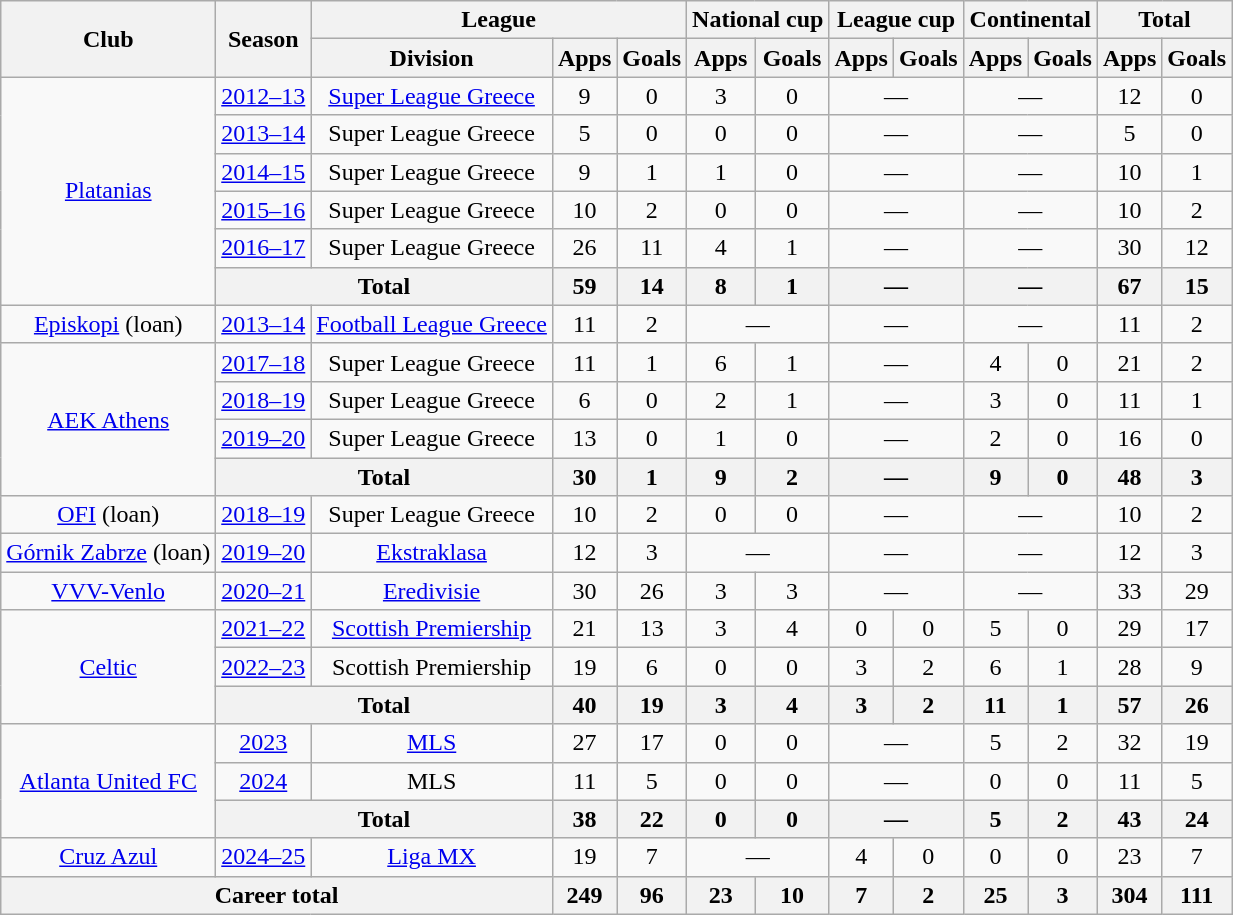<table class="wikitable" style="text-align:center">
<tr>
<th rowspan="2">Club</th>
<th rowspan="2">Season</th>
<th colspan="3">League</th>
<th colspan="2">National cup</th>
<th colspan="2">League cup</th>
<th colspan="2">Continental</th>
<th colspan="2">Total</th>
</tr>
<tr>
<th>Division</th>
<th>Apps</th>
<th>Goals</th>
<th>Apps</th>
<th>Goals</th>
<th>Apps</th>
<th>Goals</th>
<th>Apps</th>
<th>Goals</th>
<th>Apps</th>
<th>Goals</th>
</tr>
<tr>
<td rowspan="6"><a href='#'>Platanias</a></td>
<td><a href='#'>2012–13</a></td>
<td><a href='#'>Super League Greece</a></td>
<td>9</td>
<td>0</td>
<td>3</td>
<td>0</td>
<td colspan="2">—</td>
<td colspan="2">—</td>
<td>12</td>
<td>0</td>
</tr>
<tr>
<td><a href='#'>2013–14</a></td>
<td>Super League Greece</td>
<td>5</td>
<td>0</td>
<td>0</td>
<td>0</td>
<td colspan="2">—</td>
<td colspan="2">—</td>
<td>5</td>
<td>0</td>
</tr>
<tr>
<td><a href='#'>2014–15</a></td>
<td>Super League Greece</td>
<td>9</td>
<td>1</td>
<td>1</td>
<td>0</td>
<td colspan="2">—</td>
<td colspan="2">—</td>
<td>10</td>
<td>1</td>
</tr>
<tr>
<td><a href='#'>2015–16</a></td>
<td>Super League Greece</td>
<td>10</td>
<td>2</td>
<td>0</td>
<td>0</td>
<td colspan="2">—</td>
<td colspan="2">—</td>
<td>10</td>
<td>2</td>
</tr>
<tr>
<td><a href='#'>2016–17</a></td>
<td>Super League Greece</td>
<td>26</td>
<td>11</td>
<td>4</td>
<td>1</td>
<td colspan="2">—</td>
<td colspan="2">—</td>
<td>30</td>
<td>12</td>
</tr>
<tr>
<th colspan="2">Total</th>
<th>59</th>
<th>14</th>
<th>8</th>
<th>1</th>
<th colspan="2">—</th>
<th colspan="2">—</th>
<th>67</th>
<th>15</th>
</tr>
<tr>
<td><a href='#'>Episkopi</a> (loan)</td>
<td><a href='#'>2013–14</a></td>
<td><a href='#'>Football League Greece</a></td>
<td>11</td>
<td>2</td>
<td colspan="2">—</td>
<td colspan="2">—</td>
<td colspan="2">—</td>
<td>11</td>
<td>2</td>
</tr>
<tr>
<td rowspan="4"><a href='#'>AEK Athens</a></td>
<td><a href='#'>2017–18</a></td>
<td>Super League Greece</td>
<td>11</td>
<td>1</td>
<td>6</td>
<td>1</td>
<td colspan="2">—</td>
<td>4</td>
<td>0</td>
<td>21</td>
<td>2</td>
</tr>
<tr>
<td><a href='#'>2018–19</a></td>
<td>Super League Greece</td>
<td>6</td>
<td>0</td>
<td>2</td>
<td>1</td>
<td colspan="2">—</td>
<td>3</td>
<td>0</td>
<td>11</td>
<td>1</td>
</tr>
<tr>
<td><a href='#'>2019–20</a></td>
<td>Super League Greece</td>
<td>13</td>
<td>0</td>
<td>1</td>
<td>0</td>
<td colspan="2">—</td>
<td>2</td>
<td>0</td>
<td>16</td>
<td>0</td>
</tr>
<tr>
<th colspan="2">Total</th>
<th>30</th>
<th>1</th>
<th>9</th>
<th>2</th>
<th colspan="2">—</th>
<th>9</th>
<th>0</th>
<th>48</th>
<th>3</th>
</tr>
<tr>
<td><a href='#'>OFI</a> (loan)</td>
<td><a href='#'>2018–19</a></td>
<td>Super League Greece</td>
<td>10</td>
<td>2</td>
<td>0</td>
<td>0</td>
<td colspan="2">—</td>
<td colspan="2">—</td>
<td>10</td>
<td>2</td>
</tr>
<tr>
<td><a href='#'>Górnik Zabrze</a> (loan)</td>
<td><a href='#'>2019–20</a></td>
<td><a href='#'>Ekstraklasa</a></td>
<td>12</td>
<td>3</td>
<td colspan="2">—</td>
<td colspan="2">—</td>
<td colspan="2">—</td>
<td>12</td>
<td>3</td>
</tr>
<tr>
<td><a href='#'>VVV-Venlo</a></td>
<td><a href='#'>2020–21</a></td>
<td><a href='#'>Eredivisie</a></td>
<td>30</td>
<td>26</td>
<td>3</td>
<td>3</td>
<td colspan="2">—</td>
<td colspan="2">—</td>
<td>33</td>
<td>29</td>
</tr>
<tr>
<td rowspan="3"><a href='#'>Celtic</a></td>
<td><a href='#'>2021–22</a></td>
<td><a href='#'>Scottish Premiership</a></td>
<td>21</td>
<td>13</td>
<td>3</td>
<td>4</td>
<td>0</td>
<td>0</td>
<td>5</td>
<td>0</td>
<td>29</td>
<td>17</td>
</tr>
<tr>
<td><a href='#'>2022–23</a></td>
<td>Scottish Premiership</td>
<td>19</td>
<td>6</td>
<td>0</td>
<td>0</td>
<td>3</td>
<td>2</td>
<td>6</td>
<td>1</td>
<td>28</td>
<td>9</td>
</tr>
<tr>
<th colspan="2">Total</th>
<th>40</th>
<th>19</th>
<th>3</th>
<th>4</th>
<th>3</th>
<th>2</th>
<th>11</th>
<th>1</th>
<th>57</th>
<th>26</th>
</tr>
<tr>
<td rowspan="3"><a href='#'>Atlanta United FC</a></td>
<td><a href='#'>2023</a></td>
<td><a href='#'>MLS</a></td>
<td>27</td>
<td>17</td>
<td>0</td>
<td>0</td>
<td colspan="2">—</td>
<td>5</td>
<td>2</td>
<td>32</td>
<td>19</td>
</tr>
<tr>
<td><a href='#'>2024</a></td>
<td>MLS</td>
<td>11</td>
<td>5</td>
<td>0</td>
<td>0</td>
<td colspan="2">—</td>
<td>0</td>
<td>0</td>
<td>11</td>
<td>5</td>
</tr>
<tr>
<th colspan="2">Total</th>
<th>38</th>
<th>22</th>
<th>0</th>
<th>0</th>
<th colspan="2">—</th>
<th>5</th>
<th>2</th>
<th>43</th>
<th>24</th>
</tr>
<tr>
<td><a href='#'>Cruz Azul</a></td>
<td><a href='#'>2024–25</a></td>
<td><a href='#'>Liga MX</a></td>
<td>19</td>
<td>7</td>
<td colspan="2">—</td>
<td>4</td>
<td>0</td>
<td>0</td>
<td>0</td>
<td>23</td>
<td>7</td>
</tr>
<tr>
<th colspan="3">Career total</th>
<th>249</th>
<th>96</th>
<th>23</th>
<th>10</th>
<th>7</th>
<th>2</th>
<th>25</th>
<th>3</th>
<th>304</th>
<th>111</th>
</tr>
</table>
